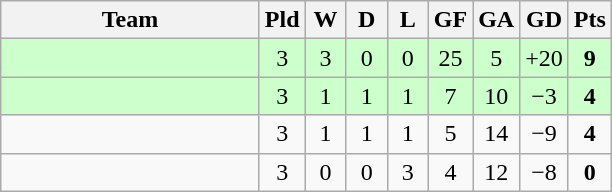<table class="wikitable" style="text-align:center;">
<tr>
<th width=165>Team</th>
<th width=20>Pld</th>
<th width=20>W</th>
<th width=20>D</th>
<th width=20>L</th>
<th width=20>GF</th>
<th width=20>GA</th>
<th width=20>GD</th>
<th width=20>Pts</th>
</tr>
<tr style="background:#cfc;">
<td style="text-align:left;"></td>
<td>3</td>
<td>3</td>
<td>0</td>
<td>0</td>
<td>25</td>
<td>5</td>
<td>+20</td>
<td><strong>9</strong></td>
</tr>
<tr style="background:#cfc;">
<td style="text-align:left;"></td>
<td>3</td>
<td>1</td>
<td>1</td>
<td>1</td>
<td>7</td>
<td>10</td>
<td>−3</td>
<td><strong>4</strong></td>
</tr>
<tr>
<td style="text-align:left;"></td>
<td>3</td>
<td>1</td>
<td>1</td>
<td>1</td>
<td>5</td>
<td>14</td>
<td>−9</td>
<td><strong>4</strong></td>
</tr>
<tr>
<td style="text-align:left;"></td>
<td>3</td>
<td>0</td>
<td>0</td>
<td>3</td>
<td>4</td>
<td>12</td>
<td>−8</td>
<td><strong>0</strong></td>
</tr>
</table>
